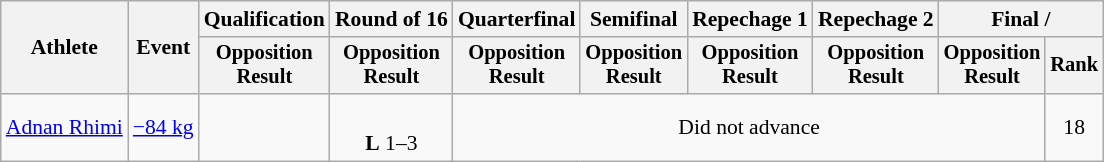<table class="wikitable" style="font-size:90%">
<tr>
<th rowspan="2">Athlete</th>
<th rowspan="2">Event</th>
<th>Qualification</th>
<th>Round of 16</th>
<th>Quarterfinal</th>
<th>Semifinal</th>
<th>Repechage 1</th>
<th>Repechage 2</th>
<th colspan=2>Final / </th>
</tr>
<tr style="font-size: 95%">
<th>Opposition<br>Result</th>
<th>Opposition<br>Result</th>
<th>Opposition<br>Result</th>
<th>Opposition<br>Result</th>
<th>Opposition<br>Result</th>
<th>Opposition<br>Result</th>
<th>Opposition<br>Result</th>
<th>Rank</th>
</tr>
<tr align=center>
<td align=left><a href='#'>Adnan Rhimi</a></td>
<td align=left><a href='#'>−84 kg</a></td>
<td></td>
<td><br><strong>L</strong> 1–3 <sup></sup></td>
<td colspan=5>Did not advance</td>
<td>18</td>
</tr>
</table>
